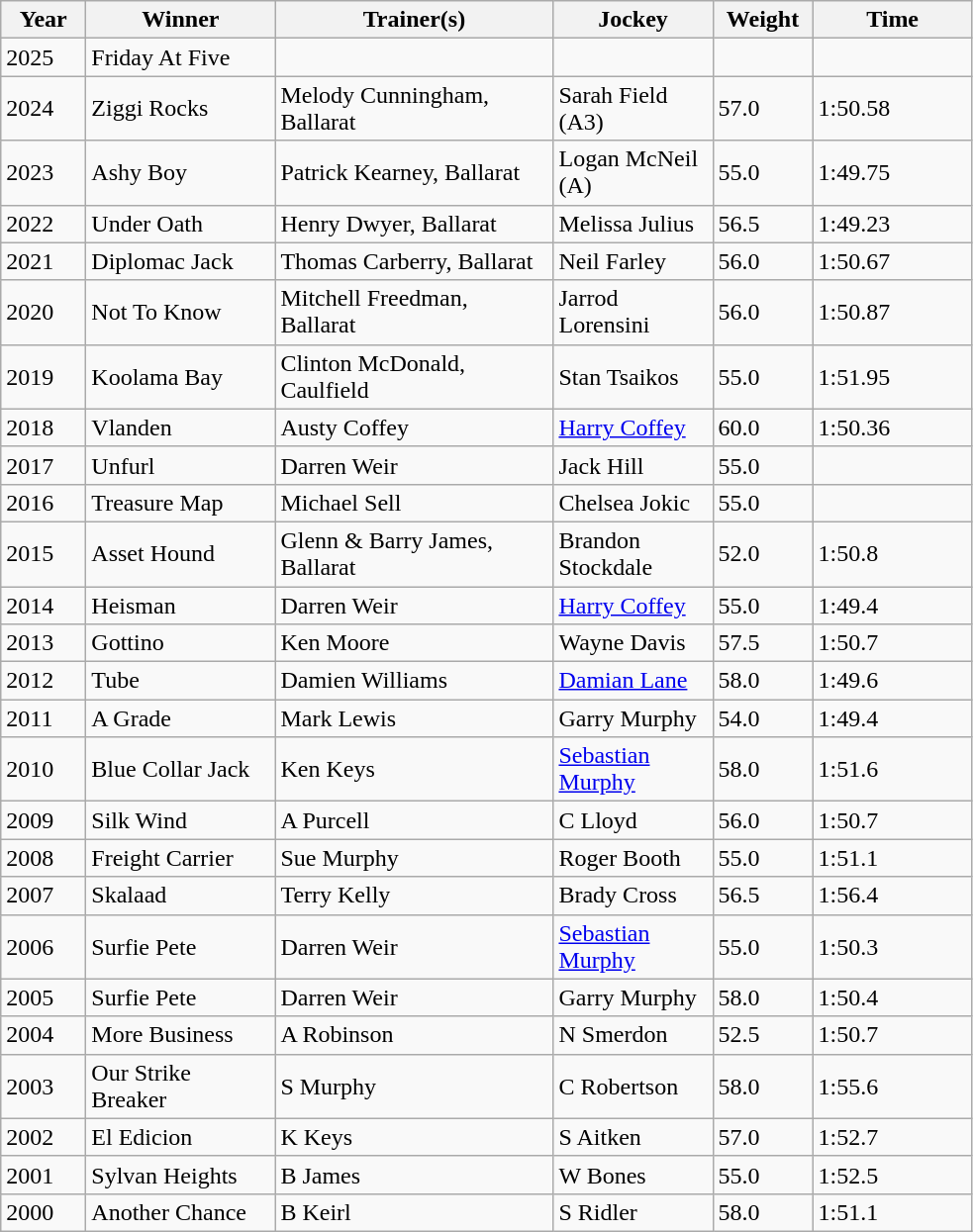<table class="wikitable sortable">
<tr>
<th width="50px">Year<br></th>
<th width="120px">Winner<br></th>
<th width="180px">Trainer(s)<br></th>
<th width="100px">Jockey<br></th>
<th width="60px">Weight <br></th>
<th width="100px">Time<br></th>
</tr>
<tr>
<td>2025</td>
<td>Friday At Five</td>
<td></td>
<td></td>
<td></td>
<td></td>
</tr>
<tr>
<td>2024</td>
<td>Ziggi Rocks</td>
<td>Melody Cunningham, Ballarat</td>
<td>Sarah Field (A3)</td>
<td>57.0</td>
<td>1:50.58</td>
</tr>
<tr>
<td>2023</td>
<td>Ashy Boy</td>
<td>Patrick Kearney, Ballarat</td>
<td>Logan McNeil (A)</td>
<td>55.0</td>
<td>1:49.75</td>
</tr>
<tr>
<td>2022</td>
<td>Under Oath</td>
<td>Henry Dwyer, Ballarat</td>
<td>Melissa Julius</td>
<td>56.5</td>
<td>1:49.23</td>
</tr>
<tr>
<td>2021</td>
<td>Diplomac Jack</td>
<td>Thomas Carberry, Ballarat</td>
<td>Neil Farley</td>
<td>56.0</td>
<td>1:50.67</td>
</tr>
<tr>
<td>2020</td>
<td>Not To Know</td>
<td>Mitchell Freedman, Ballarat</td>
<td>Jarrod Lorensini</td>
<td>56.0</td>
<td>1:50.87</td>
</tr>
<tr>
<td>2019</td>
<td>Koolama Bay</td>
<td>Clinton McDonald, Caulfield</td>
<td>Stan Tsaikos</td>
<td>55.0</td>
<td>1:51.95</td>
</tr>
<tr>
<td>2018</td>
<td>Vlanden</td>
<td>Austy Coffey</td>
<td><a href='#'>Harry Coffey</a></td>
<td>60.0</td>
<td>1:50.36</td>
</tr>
<tr>
<td>2017</td>
<td>Unfurl</td>
<td>Darren Weir</td>
<td>Jack Hill</td>
<td>55.0</td>
<td></td>
</tr>
<tr>
<td>2016</td>
<td>Treasure Map</td>
<td>Michael Sell</td>
<td>Chelsea Jokic</td>
<td>55.0</td>
<td></td>
</tr>
<tr>
<td>2015</td>
<td>Asset Hound</td>
<td>Glenn & Barry James, Ballarat</td>
<td>Brandon Stockdale</td>
<td>52.0</td>
<td>1:50.8</td>
</tr>
<tr>
<td>2014 </td>
<td>Heisman</td>
<td>Darren Weir</td>
<td><a href='#'>Harry Coffey</a></td>
<td>55.0</td>
<td>1:49.4</td>
</tr>
<tr>
<td>2013</td>
<td>Gottino</td>
<td>Ken Moore</td>
<td>Wayne Davis</td>
<td>57.5</td>
<td>1:50.7</td>
</tr>
<tr>
<td>2012</td>
<td>Tube</td>
<td>Damien Williams</td>
<td><a href='#'>Damian Lane</a></td>
<td>58.0</td>
<td>1:49.6</td>
</tr>
<tr>
<td>2011</td>
<td>A Grade</td>
<td>Mark Lewis</td>
<td>Garry Murphy</td>
<td>54.0</td>
<td>1:49.4</td>
</tr>
<tr>
<td>2010</td>
<td>Blue Collar Jack</td>
<td>Ken Keys</td>
<td><a href='#'>Sebastian Murphy</a></td>
<td>58.0</td>
<td>1:51.6</td>
</tr>
<tr>
<td>2009</td>
<td>Silk Wind</td>
<td>A Purcell</td>
<td>C Lloyd</td>
<td>56.0</td>
<td>1:50.7</td>
</tr>
<tr>
<td>2008</td>
<td>Freight Carrier</td>
<td>Sue Murphy</td>
<td>Roger Booth</td>
<td>55.0</td>
<td>1:51.1</td>
</tr>
<tr>
<td>2007</td>
<td>Skalaad</td>
<td>Terry Kelly</td>
<td>Brady Cross</td>
<td>56.5</td>
<td>1:56.4</td>
</tr>
<tr>
<td>2006</td>
<td>Surfie Pete</td>
<td>Darren Weir</td>
<td><a href='#'>Sebastian Murphy</a></td>
<td>55.0</td>
<td>1:50.3</td>
</tr>
<tr>
<td>2005</td>
<td>Surfie Pete</td>
<td>Darren Weir</td>
<td>Garry Murphy</td>
<td>58.0</td>
<td>1:50.4</td>
</tr>
<tr>
<td>2004</td>
<td>More Business</td>
<td>A Robinson</td>
<td>N Smerdon</td>
<td>52.5</td>
<td>1:50.7</td>
</tr>
<tr>
<td>2003</td>
<td>Our Strike Breaker</td>
<td>S Murphy</td>
<td>C Robertson</td>
<td>58.0</td>
<td>1:55.6</td>
</tr>
<tr>
<td>2002</td>
<td>El Edicion</td>
<td>K Keys</td>
<td>S Aitken</td>
<td>57.0</td>
<td>1:52.7</td>
</tr>
<tr>
<td>2001</td>
<td>Sylvan Heights</td>
<td>B James</td>
<td>W Bones</td>
<td>55.0</td>
<td>1:52.5</td>
</tr>
<tr>
<td>2000</td>
<td>Another Chance</td>
<td>B Keirl</td>
<td>S Ridler</td>
<td>58.0</td>
<td>1:51.1</td>
</tr>
</table>
